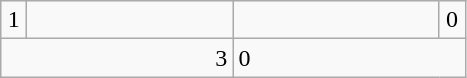<table class=wikitable>
<tr>
<td align=center width=10>1</td>
<td align="center" width="130"></td>
<td align="center" width="130" !></td>
<td align="center" width="10">0</td>
</tr>
<tr>
<td colspan=2 align=right>3</td>
<td colspan="2">0</td>
</tr>
</table>
